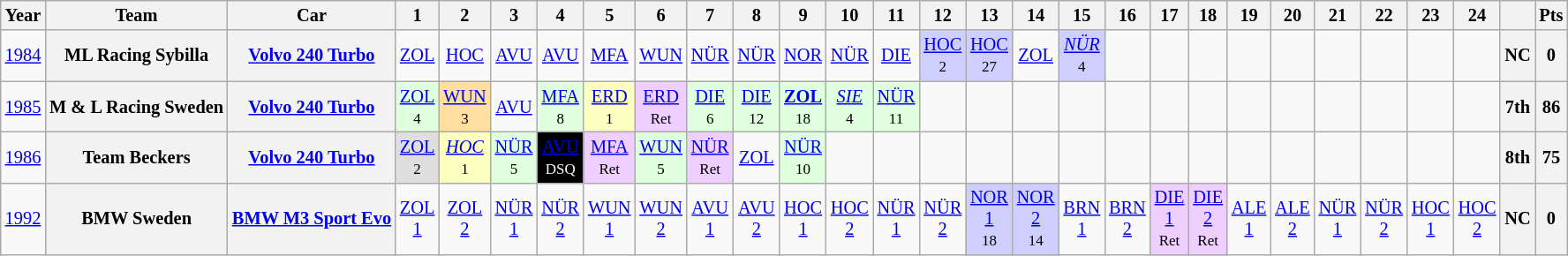<table class="wikitable" border="1" style="text-align:center; font-size:85%;">
<tr>
<th>Year</th>
<th>Team</th>
<th>Car</th>
<th>1</th>
<th>2</th>
<th>3</th>
<th>4</th>
<th>5</th>
<th>6</th>
<th>7</th>
<th>8</th>
<th>9</th>
<th>10</th>
<th>11</th>
<th>12</th>
<th>13</th>
<th>14</th>
<th>15</th>
<th>16</th>
<th>17</th>
<th>18</th>
<th>19</th>
<th>20</th>
<th>21</th>
<th>22</th>
<th>23</th>
<th>24</th>
<th></th>
<th>Pts</th>
</tr>
<tr>
<td><a href='#'>1984</a></td>
<th>ML Racing Sybilla</th>
<th><a href='#'>Volvo 240 Turbo</a></th>
<td><a href='#'>ZOL</a></td>
<td><a href='#'>HOC</a></td>
<td><a href='#'>AVU</a></td>
<td><a href='#'>AVU</a></td>
<td><a href='#'>MFA</a></td>
<td><a href='#'>WUN</a></td>
<td><a href='#'>NÜR</a></td>
<td><a href='#'>NÜR</a></td>
<td><a href='#'>NOR</a></td>
<td><a href='#'>NÜR</a></td>
<td><a href='#'>DIE</a></td>
<td style="background:#CFCFFF;"><a href='#'>HOC</a><br><small>2</small></td>
<td style="background:#CFCFFF;"><a href='#'>HOC</a><br><small>27</small></td>
<td><a href='#'>ZOL</a></td>
<td style="background:#CFCFFF;"><em><a href='#'>NÜR</a></em><br><small>4</small></td>
<td></td>
<td></td>
<td></td>
<td></td>
<td></td>
<td></td>
<td></td>
<td></td>
<td></td>
<th>NC</th>
<th>0</th>
</tr>
<tr>
<td><a href='#'>1985</a></td>
<th>M & L Racing Sweden</th>
<th><a href='#'>Volvo 240 Turbo</a></th>
<td style="background:#DFFFDF;"><a href='#'>ZOL</a><br><small>4</small></td>
<td style="background:#FFDF9F;"><a href='#'>WUN</a><br><small>3</small></td>
<td><a href='#'>AVU</a></td>
<td style="background:#DFFFDF;"><a href='#'>MFA</a><br><small>8</small></td>
<td style="background:#FBFFBF;"><a href='#'>ERD</a><br><small>1</small></td>
<td style="background:#EFCFFF;"><a href='#'>ERD</a><br><small>Ret</small></td>
<td style="background:#DFFFDF;"><a href='#'>DIE</a><br><small>6</small></td>
<td style="background:#DFFFDF;"><a href='#'>DIE</a><br><small>12</small></td>
<td style="background:#DFFFDF;"><strong><a href='#'>ZOL</a></strong><br><small>18</small></td>
<td style="background:#DFFFDF;"><em><a href='#'>SIE</a></em><br><small>4</small></td>
<td style="background:#DFFFDF;"><a href='#'>NÜR</a><br><small>11</small></td>
<td></td>
<td></td>
<td></td>
<td></td>
<td></td>
<td></td>
<td></td>
<td></td>
<td></td>
<td></td>
<td></td>
<td></td>
<td></td>
<th>7th</th>
<th>86</th>
</tr>
<tr>
<td><a href='#'>1986</a></td>
<th>Team Beckers</th>
<th><a href='#'>Volvo 240 Turbo</a></th>
<td style="background:#DFDFDF;"><a href='#'>ZOL</a><br><small>2</small></td>
<td style="background:#FBFFBF;"><em><a href='#'>HOC</a></em><br><small>1</small></td>
<td style="background:#DFFFDF;"><a href='#'>NÜR</a><br><small>5</small></td>
<td style="background:#000000; color:white"><a href='#'><span>AVU</span></a><br><small>DSQ</small></td>
<td style="background:#EFCFFF;"><a href='#'>MFA</a><br><small>Ret</small></td>
<td style="background:#DFFFDF;"><a href='#'>WUN</a><br><small>5</small></td>
<td style="background:#EFCFFF;"><a href='#'>NÜR</a><br><small>Ret</small></td>
<td><a href='#'>ZOL</a></td>
<td style="background:#DFFFDF;"><a href='#'>NÜR</a><br><small>10</small></td>
<td></td>
<td></td>
<td></td>
<td></td>
<td></td>
<td></td>
<td></td>
<td></td>
<td></td>
<td></td>
<td></td>
<td></td>
<td></td>
<td></td>
<td></td>
<th>8th</th>
<th>75</th>
</tr>
<tr>
<td><a href='#'>1992</a></td>
<th>BMW Sweden</th>
<th><a href='#'>BMW M3 Sport Evo</a></th>
<td><a href='#'>ZOL<br>1</a></td>
<td><a href='#'>ZOL<br>2</a></td>
<td><a href='#'>NÜR<br>1</a></td>
<td><a href='#'>NÜR<br>2</a></td>
<td><a href='#'>WUN<br>1</a></td>
<td><a href='#'>WUN<br>2</a></td>
<td><a href='#'>AVU<br>1</a></td>
<td><a href='#'>AVU<br>2</a></td>
<td><a href='#'>HOC<br>1</a></td>
<td><a href='#'>HOC<br>2</a></td>
<td><a href='#'>NÜR<br>1</a></td>
<td><a href='#'>NÜR<br>2</a></td>
<td style="background:#CFCFFF;"><a href='#'>NOR<br>1</a><br><small>18</small></td>
<td style="background:#CFCFFF;"><a href='#'>NOR<br>2</a><br><small>14</small></td>
<td><a href='#'>BRN<br>1</a></td>
<td><a href='#'>BRN<br>2</a></td>
<td style="background:#EFCFFF;"><a href='#'>DIE<br>1</a><br><small>Ret</small></td>
<td style="background:#EFCFFF;"><a href='#'>DIE<br>2</a><br><small>Ret</small></td>
<td><a href='#'>ALE<br>1</a></td>
<td><a href='#'>ALE<br>2</a></td>
<td><a href='#'>NÜR<br>1</a></td>
<td><a href='#'>NÜR<br>2</a></td>
<td><a href='#'>HOC<br>1</a></td>
<td><a href='#'>HOC<br>2</a></td>
<th>NC</th>
<th>0</th>
</tr>
</table>
